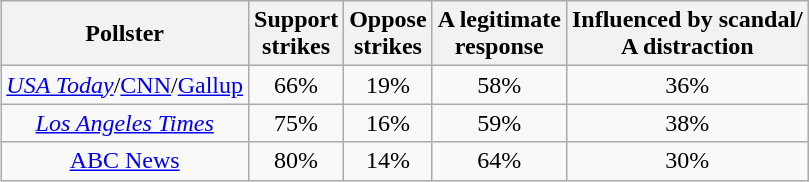<table class="wikitable"  style="float:right; margin:1em auto 1.5em 2.5em; text-align:center;">
<tr>
<th>Pollster</th>
<th>Support<br> strikes</th>
<th>Oppose<br> strikes</th>
<th>A legitimate<br> response</th>
<th>Influenced by scandal/ <br>A distraction</th>
</tr>
<tr>
<td><em><a href='#'>USA Today</a></em>/<a href='#'>CNN</a>/<a href='#'>Gallup</a></td>
<td>66%</td>
<td>19%</td>
<td>58%</td>
<td>36%</td>
</tr>
<tr>
<td><em><a href='#'>Los Angeles Times</a></em></td>
<td>75%</td>
<td>16%</td>
<td>59%</td>
<td>38%</td>
</tr>
<tr>
<td><a href='#'>ABC News</a></td>
<td>80%</td>
<td>14%</td>
<td>64%</td>
<td>30%</td>
</tr>
</table>
